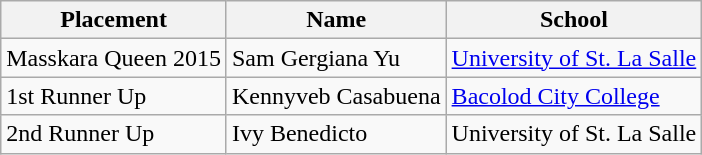<table class="wikitable">
<tr>
<th>Placement</th>
<th>Name</th>
<th>School</th>
</tr>
<tr>
<td>Masskara Queen 2015</td>
<td>Sam Gergiana Yu</td>
<td><a href='#'>University of St. La Salle</a></td>
</tr>
<tr>
<td>1st Runner Up</td>
<td>Kennyveb Casabuena</td>
<td><a href='#'>Bacolod City College</a></td>
</tr>
<tr>
<td>2nd Runner Up</td>
<td>Ivy Benedicto</td>
<td>University of St. La Salle</td>
</tr>
</table>
